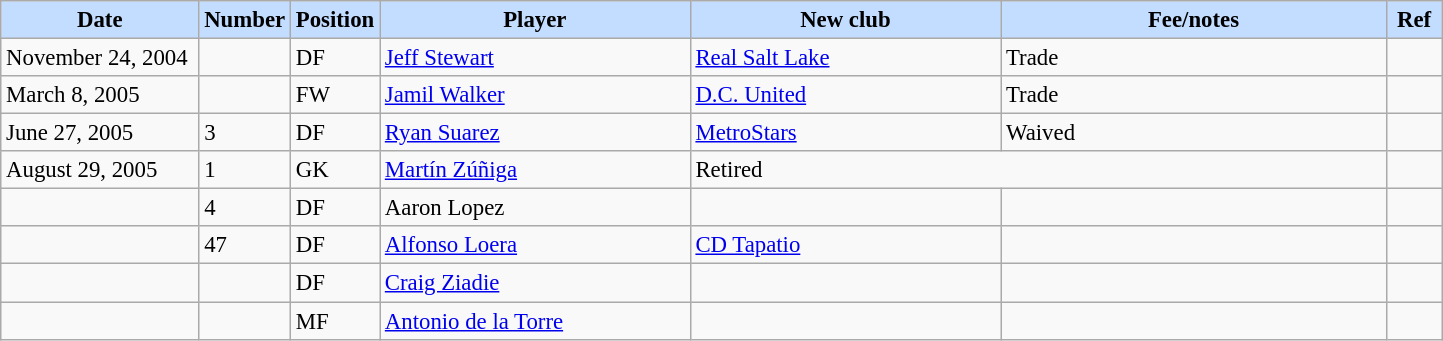<table class="wikitable" style="text-align:left; font-size:95%;">
<tr>
<th style="background:#c2ddff; width:125px;">Date</th>
<th style="background:#c2ddff; width:50px;">Number</th>
<th style="background:#c2ddff; width:50px;">Position</th>
<th style="background:#c2ddff; width:200px;">Player</th>
<th style="background:#c2ddff; width:200px;">New club</th>
<th style="background:#c2ddff; width:250px;">Fee/notes</th>
<th style="background:#c2ddff; width:30px;">Ref</th>
</tr>
<tr>
<td>November 24, 2004</td>
<td></td>
<td>DF</td>
<td> <a href='#'>Jeff Stewart</a></td>
<td><a href='#'>Real Salt Lake</a></td>
<td>Trade</td>
<td></td>
</tr>
<tr>
<td>March 8, 2005</td>
<td></td>
<td>FW</td>
<td> <a href='#'>Jamil Walker</a></td>
<td><a href='#'>D.C. United</a></td>
<td>Trade</td>
<td></td>
</tr>
<tr>
<td>June 27, 2005</td>
<td>3</td>
<td>DF</td>
<td> <a href='#'>Ryan Suarez</a></td>
<td><a href='#'>MetroStars</a></td>
<td>Waived</td>
<td></td>
</tr>
<tr>
<td>August 29, 2005</td>
<td>1</td>
<td>GK</td>
<td> <a href='#'>Martín Zúñiga</a></td>
<td colspan="2">Retired</td>
<td></td>
</tr>
<tr>
<td></td>
<td>4</td>
<td>DF</td>
<td> Aaron Lopez</td>
<td></td>
<td></td>
<td></td>
</tr>
<tr>
<td></td>
<td>47</td>
<td>DF</td>
<td> <a href='#'>Alfonso Loera</a></td>
<td> <a href='#'>CD Tapatio</a></td>
<td></td>
<td></td>
</tr>
<tr>
<td></td>
<td></td>
<td>DF</td>
<td> <a href='#'>Craig Ziadie</a></td>
<td></td>
<td></td>
<td></td>
</tr>
<tr>
<td></td>
<td></td>
<td>MF</td>
<td> <a href='#'>Antonio de la Torre</a></td>
<td></td>
<td></td>
<td></td>
</tr>
</table>
